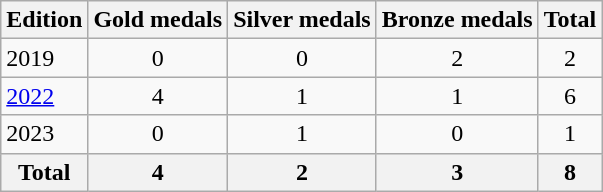<table class="wikitable">
<tr>
<th>Edition</th>
<th>Gold medals</th>
<th>Silver medals</th>
<th>Bronze medals</th>
<th>Total</th>
</tr>
<tr>
<td>2019</td>
<td style="text-align:center;">0</td>
<td style="text-align:center;">0</td>
<td style="text-align:center;">2</td>
<td style="text-align:center;">2</td>
</tr>
<tr>
<td><a href='#'>2022</a></td>
<td style="text-align:center;">4</td>
<td style="text-align:center;">1</td>
<td style="text-align:center;">1</td>
<td style="text-align:center;">6</td>
</tr>
<tr>
<td>2023</td>
<td style="text-align:center;">0</td>
<td style="text-align:center;">1</td>
<td style="text-align:center;">0</td>
<td style="text-align:center;">1</td>
</tr>
<tr>
<th>Total</th>
<th style="text-align:center;">4</th>
<th style="text-align:center;">2</th>
<th style="text-align:center;">3</th>
<th style="text-align:center;">8</th>
</tr>
</table>
